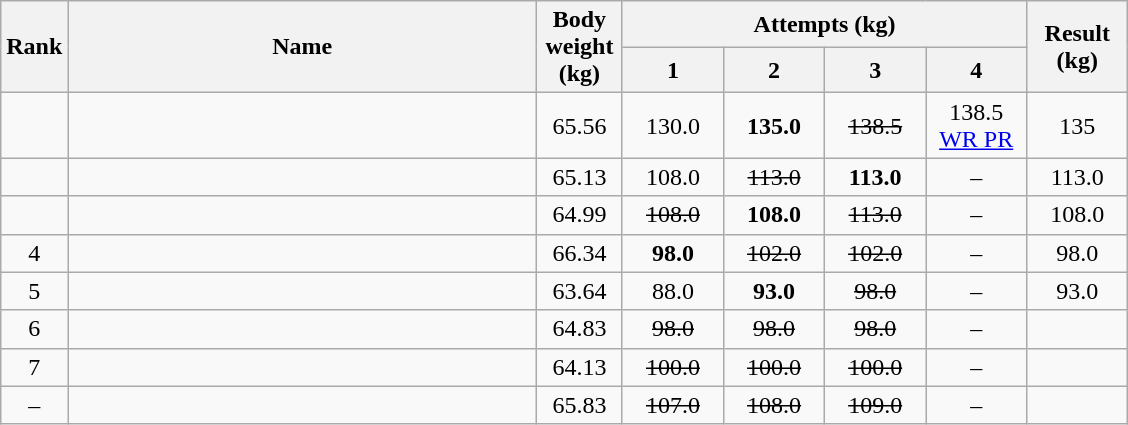<table class="wikitable" style="text-align:center;">
<tr>
<th rowspan=2>Rank</th>
<th rowspan=2 width=305>Name</th>
<th rowspan=2 width=50>Body weight (kg)</th>
<th colspan=4>Attempts (kg)</th>
<th rowspan=2 width=60>Result (kg)</th>
</tr>
<tr>
<th width=60>1</th>
<th width=60>2</th>
<th width=60>3</th>
<th width=60>4</th>
</tr>
<tr>
<td></td>
<td align=left></td>
<td>65.56</td>
<td>130.0</td>
<td><strong>135.0</strong></td>
<td><s>138.5</s></td>
<td>138.5<br><a href='#'>WR PR</a></td>
<td>135</td>
</tr>
<tr>
<td></td>
<td align=left></td>
<td>65.13</td>
<td>108.0</td>
<td><s>113.0</s></td>
<td><strong>113.0</strong></td>
<td>–</td>
<td>113.0</td>
</tr>
<tr>
<td></td>
<td align=left></td>
<td>64.99</td>
<td><s>108.0</s></td>
<td><strong>108.0</strong></td>
<td><s>113.0</s></td>
<td>–</td>
<td>108.0</td>
</tr>
<tr>
<td>4</td>
<td align=left></td>
<td>66.34</td>
<td><strong>98.0</strong></td>
<td><s>102.0</s></td>
<td><s>102.0</s></td>
<td>–</td>
<td>98.0</td>
</tr>
<tr>
<td>5</td>
<td align=left></td>
<td>63.64</td>
<td>88.0</td>
<td><strong>93.0</strong></td>
<td><s>98.0</s></td>
<td>–</td>
<td>93.0</td>
</tr>
<tr>
<td>6</td>
<td align=left></td>
<td>64.83</td>
<td><s>98.0</s></td>
<td><s>98.0</s></td>
<td><s>98.0</s></td>
<td>–</td>
<td></td>
</tr>
<tr>
<td>7</td>
<td align=left></td>
<td>64.13</td>
<td><s>100.0</s></td>
<td><s>100.0</s></td>
<td><s>100.0</s></td>
<td>–</td>
<td></td>
</tr>
<tr>
<td>–</td>
<td align=left></td>
<td>65.83</td>
<td><s>107.0</s></td>
<td><s>108.0</s></td>
<td><s>109.0</s></td>
<td>–</td>
<td></td>
</tr>
</table>
